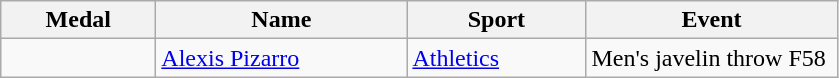<table class="wikitable">
<tr>
<th style="width:6em">Medal</th>
<th style="width:10em">Name</th>
<th style="width:7em">Sport</th>
<th style="width:10em">Event</th>
</tr>
<tr>
<td></td>
<td><a href='#'>Alexis Pizarro</a></td>
<td><a href='#'>Athletics</a></td>
<td>Men's javelin throw F58</td>
</tr>
</table>
